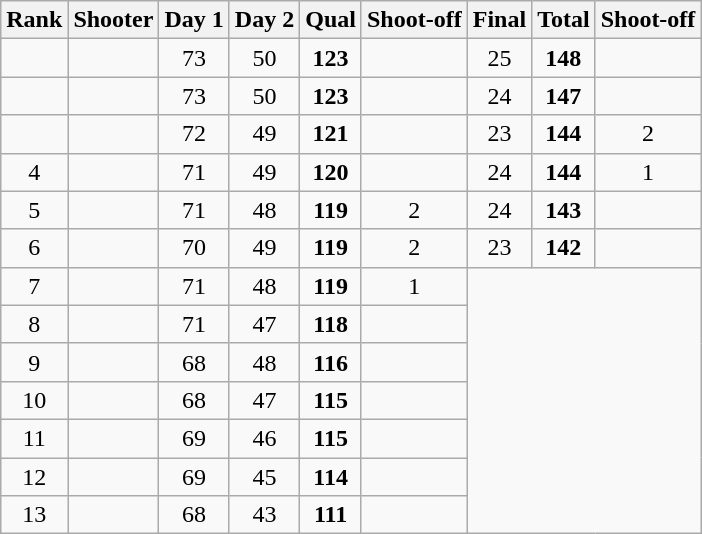<table class="wikitable sortable" style="text-align: center">
<tr>
<th>Rank</th>
<th>Shooter</th>
<th>Day 1</th>
<th>Day 2</th>
<th>Qual</th>
<th>Shoot-off</th>
<th>Final</th>
<th>Total</th>
<th>Shoot-off</th>
</tr>
<tr>
<td></td>
<td align=left></td>
<td>73</td>
<td>50</td>
<td><strong>123</strong></td>
<td></td>
<td>25</td>
<td><strong>148</strong></td>
<td></td>
</tr>
<tr>
<td></td>
<td align=left></td>
<td>73</td>
<td>50</td>
<td><strong>123</strong></td>
<td></td>
<td>24</td>
<td><strong>147</strong></td>
<td></td>
</tr>
<tr>
<td></td>
<td align=left></td>
<td>72</td>
<td>49</td>
<td><strong>121</strong></td>
<td></td>
<td>23</td>
<td><strong>144</strong></td>
<td>2</td>
</tr>
<tr>
<td>4</td>
<td align=left></td>
<td>71</td>
<td>49</td>
<td><strong>120</strong></td>
<td></td>
<td>24</td>
<td><strong>144</strong></td>
<td>1</td>
</tr>
<tr>
<td>5</td>
<td align=left></td>
<td>71</td>
<td>48</td>
<td><strong>119</strong></td>
<td>2</td>
<td>24</td>
<td><strong>143</strong></td>
<td></td>
</tr>
<tr>
<td>6</td>
<td align=left></td>
<td>70</td>
<td>49</td>
<td><strong>119</strong></td>
<td>2</td>
<td>23</td>
<td><strong>142</strong></td>
<td></td>
</tr>
<tr>
<td>7</td>
<td align=left></td>
<td>71</td>
<td>48</td>
<td><strong>119</strong></td>
<td>1</td>
</tr>
<tr>
<td>8</td>
<td align=left></td>
<td>71</td>
<td>47</td>
<td><strong>118</strong></td>
<td></td>
</tr>
<tr>
<td>9</td>
<td align=left></td>
<td>68</td>
<td>48</td>
<td><strong>116</strong></td>
<td></td>
</tr>
<tr>
<td>10</td>
<td align=left></td>
<td>68</td>
<td>47</td>
<td><strong>115</strong></td>
<td></td>
</tr>
<tr>
<td>11</td>
<td align=left></td>
<td>69</td>
<td>46</td>
<td><strong>115</strong></td>
<td></td>
</tr>
<tr>
<td>12</td>
<td align=left></td>
<td>69</td>
<td>45</td>
<td><strong>114</strong></td>
<td></td>
</tr>
<tr>
<td>13</td>
<td align=left></td>
<td>68</td>
<td>43</td>
<td><strong>111</strong></td>
<td></td>
</tr>
</table>
